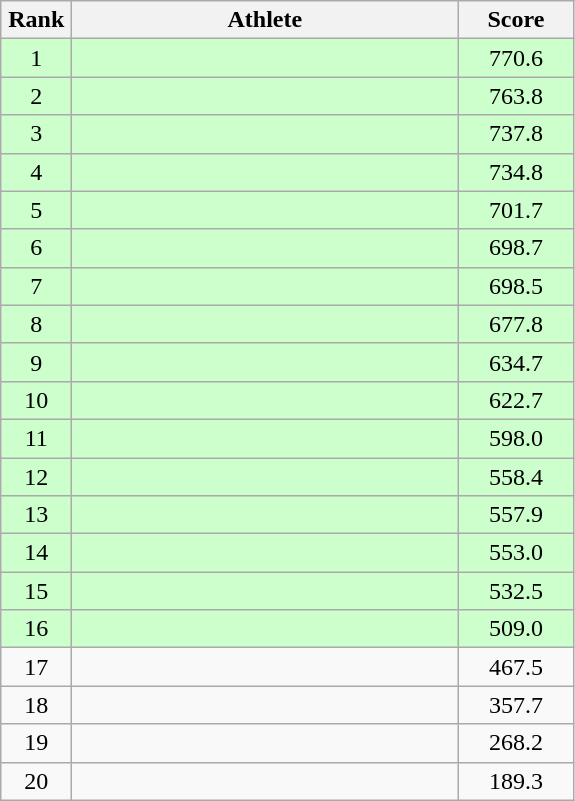<table class="wikitable" style="text-align:center">
<tr>
<th width=40>Rank</th>
<th width=250>Athlete</th>
<th width=70>Score</th>
</tr>
<tr bgcolor="#ccffcc">
<td>1</td>
<td align=left></td>
<td>770.6</td>
</tr>
<tr bgcolor="#ccffcc">
<td>2</td>
<td align=left></td>
<td>763.8</td>
</tr>
<tr bgcolor="#ccffcc">
<td>3</td>
<td align=left></td>
<td>737.8</td>
</tr>
<tr bgcolor="#ccffcc">
<td>4</td>
<td align=left></td>
<td>734.8</td>
</tr>
<tr bgcolor="#ccffcc">
<td>5</td>
<td align=left></td>
<td>701.7</td>
</tr>
<tr bgcolor="#ccffcc">
<td>6</td>
<td align=left></td>
<td>698.7</td>
</tr>
<tr bgcolor="#ccffcc">
<td>7</td>
<td align=left></td>
<td>698.5</td>
</tr>
<tr bgcolor="#ccffcc">
<td>8</td>
<td align=left></td>
<td>677.8</td>
</tr>
<tr bgcolor="#ccffcc">
<td>9</td>
<td align=left></td>
<td>634.7</td>
</tr>
<tr bgcolor="#ccffcc">
<td>10</td>
<td align=left></td>
<td>622.7</td>
</tr>
<tr bgcolor="#ccffcc">
<td>11</td>
<td align=left></td>
<td>598.0</td>
</tr>
<tr bgcolor="#ccffcc">
<td>12</td>
<td align=left></td>
<td>558.4</td>
</tr>
<tr bgcolor="#ccffcc">
<td>13</td>
<td align=left></td>
<td>557.9</td>
</tr>
<tr bgcolor="#ccffcc">
<td>14</td>
<td align=left></td>
<td>553.0</td>
</tr>
<tr bgcolor="#ccffcc">
<td>15</td>
<td align=left></td>
<td>532.5</td>
</tr>
<tr bgcolor="#ccffcc">
<td>16</td>
<td align=left></td>
<td>509.0</td>
</tr>
<tr>
<td>17</td>
<td align=left></td>
<td>467.5</td>
</tr>
<tr>
<td>18</td>
<td align=left></td>
<td>357.7</td>
</tr>
<tr>
<td>19</td>
<td align=left></td>
<td>268.2</td>
</tr>
<tr>
<td>20</td>
<td align=left></td>
<td>189.3</td>
</tr>
</table>
